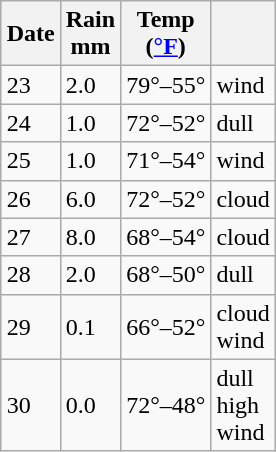<table class="wikitable" style="float:right; margin:0 0 1em 1em;">
<tr>
<th>Date</th>
<th>Rain<br>mm</th>
<th>Temp<br>(<a href='#'>°F</a>)</th>
<th></th>
</tr>
<tr>
<td>23</td>
<td>2.0</td>
<td>79°–55°</td>
<td>wind</td>
</tr>
<tr>
<td>24</td>
<td>1.0</td>
<td>72°–52°</td>
<td>dull</td>
</tr>
<tr>
<td>25</td>
<td>1.0</td>
<td>71°–54°</td>
<td>wind</td>
</tr>
<tr>
<td>26</td>
<td>6.0</td>
<td>72°–52°</td>
<td>cloud</td>
</tr>
<tr>
<td>27</td>
<td>8.0</td>
<td>68°–54°</td>
<td>cloud</td>
</tr>
<tr>
<td>28</td>
<td>2.0</td>
<td>68°–50°</td>
<td>dull</td>
</tr>
<tr>
<td>29</td>
<td>0.1</td>
<td>66°–52°</td>
<td>cloud<br>wind</td>
</tr>
<tr>
<td>30</td>
<td>0.0</td>
<td>72°–48°</td>
<td>dull<br>high<br>wind</td>
</tr>
</table>
